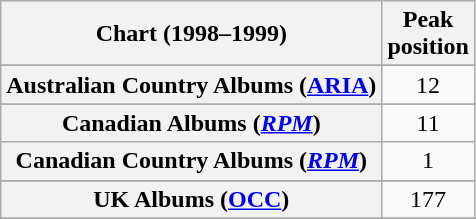<table class="wikitable sortable plainrowheaders" style="text-align:center">
<tr>
<th scope="col">Chart (1998–1999)</th>
<th scope="col">Peak<br> position</th>
</tr>
<tr>
</tr>
<tr>
<th scope="row">Australian Country Albums (<a href='#'>ARIA</a>)</th>
<td>12</td>
</tr>
<tr>
</tr>
<tr>
<th scope="row">Canadian Albums (<em><a href='#'>RPM</a></em>)</th>
<td>11</td>
</tr>
<tr>
<th scope="row">Canadian Country Albums (<em><a href='#'>RPM</a></em>)</th>
<td>1</td>
</tr>
<tr>
</tr>
<tr>
</tr>
<tr>
<th scope="row">UK Albums (<a href='#'>OCC</a>)</th>
<td align="center">177</td>
</tr>
<tr>
</tr>
<tr>
</tr>
<tr>
</tr>
</table>
